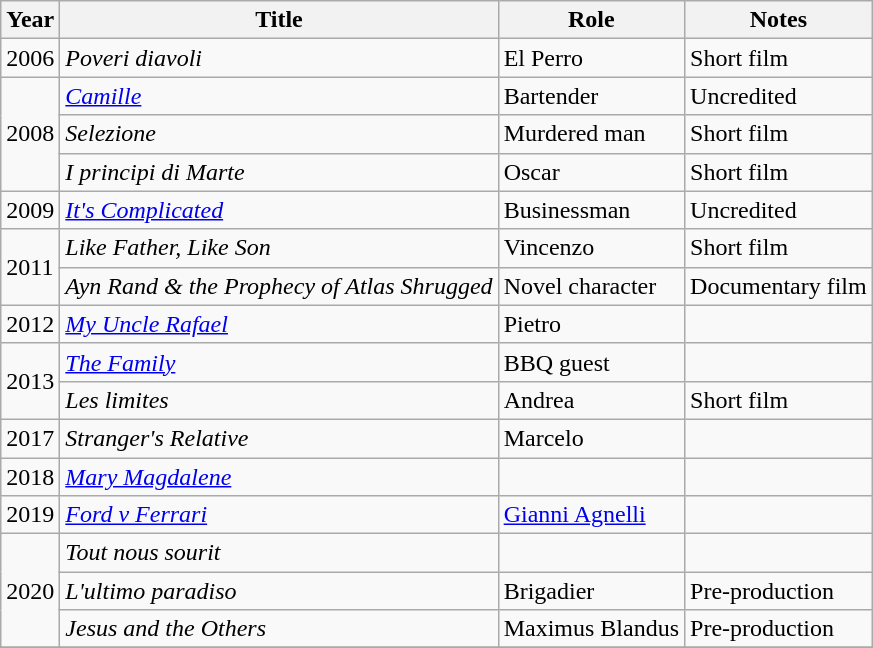<table class="wikitable sortable">
<tr>
<th>Year</th>
<th>Title</th>
<th>Role</th>
<th class="unsortable">Notes</th>
</tr>
<tr>
<td>2006</td>
<td><em>Poveri diavoli</em></td>
<td>El Perro</td>
<td>Short film</td>
</tr>
<tr>
<td rowspan="3">2008</td>
<td><em><a href='#'>Camille</a></em></td>
<td>Bartender</td>
<td>Uncredited</td>
</tr>
<tr>
<td><em>Selezione</em></td>
<td>Murdered man</td>
<td>Short film</td>
</tr>
<tr>
<td><em>I principi di Marte</em></td>
<td>Oscar</td>
<td>Short film</td>
</tr>
<tr>
<td>2009</td>
<td><em><a href='#'>It's Complicated</a></em></td>
<td>Businessman</td>
<td>Uncredited</td>
</tr>
<tr>
<td rowspan="2">2011</td>
<td><em>Like Father, Like Son</em></td>
<td>Vincenzo</td>
<td>Short film</td>
</tr>
<tr>
<td><em>Ayn Rand & the Prophecy of Atlas Shrugged</em></td>
<td>Novel character</td>
<td>Documentary film</td>
</tr>
<tr>
<td>2012</td>
<td><em><a href='#'>My Uncle Rafael</a></em></td>
<td>Pietro</td>
<td></td>
</tr>
<tr>
<td rowspan="2">2013</td>
<td><em><a href='#'>The Family</a></em></td>
<td>BBQ guest</td>
<td></td>
</tr>
<tr>
<td><em>Les limites</em></td>
<td>Andrea</td>
<td>Short film</td>
</tr>
<tr>
<td>2017</td>
<td><em>Stranger's Relative</em></td>
<td>Marcelo</td>
<td></td>
</tr>
<tr>
<td>2018</td>
<td><em><a href='#'>Mary Magdalene</a></em></td>
<td></td>
<td></td>
</tr>
<tr>
<td>2019</td>
<td><em><a href='#'>Ford v Ferrari</a></em></td>
<td><a href='#'>Gianni Agnelli</a></td>
<td></td>
</tr>
<tr>
<td rowspan="3">2020</td>
<td><em>Tout nous sourit</em></td>
<td></td>
<td></td>
</tr>
<tr>
<td><em>L'ultimo paradiso</em></td>
<td>Brigadier</td>
<td>Pre-production</td>
</tr>
<tr>
<td><em>Jesus and the Others</em></td>
<td>Maximus Blandus</td>
<td>Pre-production</td>
</tr>
<tr>
</tr>
</table>
